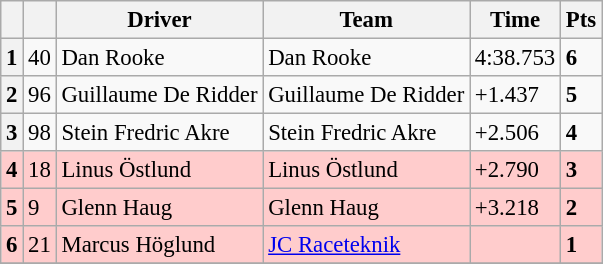<table class=wikitable style="font-size:95%">
<tr>
<th></th>
<th></th>
<th>Driver</th>
<th>Team</th>
<th>Time</th>
<th>Pts</th>
</tr>
<tr>
<th>1</th>
<td>40</td>
<td> Dan Rooke</td>
<td>Dan Rooke</td>
<td>4:38.753</td>
<td><strong>6</strong></td>
</tr>
<tr>
<th>2</th>
<td>96</td>
<td> Guillaume De Ridder</td>
<td>Guillaume De Ridder</td>
<td>+1.437</td>
<td><strong>5</strong></td>
</tr>
<tr>
<th>3</th>
<td>98</td>
<td> Stein Fredric Akre</td>
<td>Stein Fredric Akre</td>
<td>+2.506</td>
<td><strong>4</strong></td>
</tr>
<tr>
<th style="background:#ffcccc;">4</th>
<td style="background:#ffcccc;">18</td>
<td style="background:#ffcccc;"> Linus Östlund</td>
<td style="background:#ffcccc;">Linus Östlund</td>
<td style="background:#ffcccc;">+2.790</td>
<td style="background:#ffcccc;"><strong>3</strong></td>
</tr>
<tr>
<th style="background:#ffcccc;">5</th>
<td style="background:#ffcccc;">9</td>
<td style="background:#ffcccc;"> Glenn Haug</td>
<td style="background:#ffcccc;">Glenn Haug</td>
<td style="background:#ffcccc;">+3.218</td>
<td style="background:#ffcccc;"><strong>2</strong></td>
</tr>
<tr>
<th style="background:#ffcccc;">6</th>
<td style="background:#ffcccc;">21</td>
<td style="background:#ffcccc;"> Marcus Höglund</td>
<td style="background:#ffcccc;"><a href='#'>JC Raceteknik</a></td>
<td style="background:#ffcccc;"></td>
<td style="background:#ffcccc;"><strong>1</strong></td>
</tr>
<tr>
</tr>
</table>
